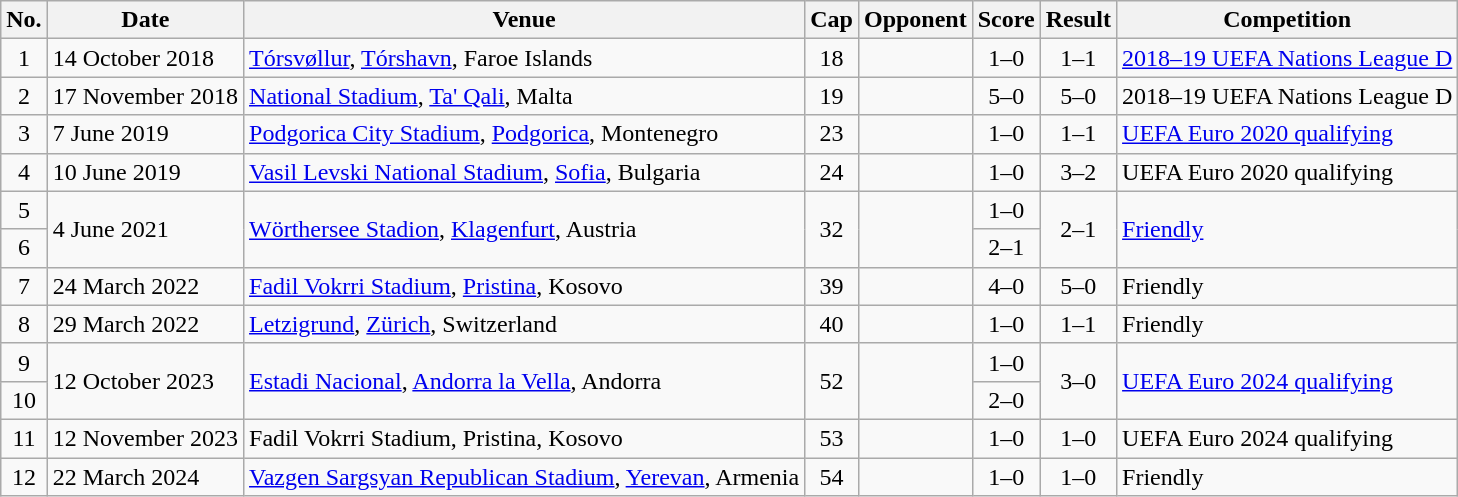<table class="wikitable sortable">
<tr>
<th scope="col">No.</th>
<th scope="col">Date</th>
<th scope="col">Venue</th>
<th scope="col">Cap</th>
<th scope="col">Opponent</th>
<th scope="col">Score</th>
<th scope="col">Result</th>
<th scope="col">Competition</th>
</tr>
<tr>
<td align="center">1</td>
<td>14 October 2018</td>
<td><a href='#'>Tórsvøllur</a>, <a href='#'>Tórshavn</a>, Faroe Islands</td>
<td align="center">18</td>
<td></td>
<td align="center">1–0</td>
<td align="center">1–1</td>
<td><a href='#'>2018–19 UEFA Nations League D</a></td>
</tr>
<tr>
<td align="center">2</td>
<td>17 November 2018</td>
<td><a href='#'>National Stadium</a>, <a href='#'>Ta' Qali</a>, Malta</td>
<td align="center">19</td>
<td></td>
<td align="center">5–0</td>
<td align="center">5–0</td>
<td>2018–19 UEFA Nations League D</td>
</tr>
<tr>
<td align="center">3</td>
<td>7 June 2019</td>
<td><a href='#'>Podgorica City Stadium</a>, <a href='#'>Podgorica</a>, Montenegro</td>
<td align="center">23</td>
<td></td>
<td align="center">1–0</td>
<td align="center">1–1</td>
<td><a href='#'>UEFA Euro 2020 qualifying</a></td>
</tr>
<tr>
<td align="center">4</td>
<td>10 June 2019</td>
<td><a href='#'>Vasil Levski National Stadium</a>, <a href='#'>Sofia</a>, Bulgaria</td>
<td align="center">24</td>
<td></td>
<td align="center">1–0</td>
<td align="center">3–2</td>
<td>UEFA Euro 2020 qualifying</td>
</tr>
<tr>
<td align="center">5</td>
<td rowspan="2">4 June 2021</td>
<td rowspan="2"><a href='#'>Wörthersee Stadion</a>, <a href='#'>Klagenfurt</a>, Austria</td>
<td rowspan="2" align="center">32</td>
<td rowspan="2"></td>
<td align="center">1–0</td>
<td rowspan="2" align="center">2–1</td>
<td rowspan="2"><a href='#'>Friendly</a></td>
</tr>
<tr>
<td align="center">6</td>
<td align="center">2–1</td>
</tr>
<tr>
<td align="center">7</td>
<td>24 March 2022</td>
<td><a href='#'>Fadil Vokrri Stadium</a>, <a href='#'>Pristina</a>, Kosovo</td>
<td align="center">39</td>
<td></td>
<td align="center">4–0</td>
<td align="center">5–0</td>
<td>Friendly</td>
</tr>
<tr>
<td align="center">8</td>
<td>29 March 2022</td>
<td><a href='#'>Letzigrund</a>, <a href='#'>Zürich</a>, Switzerland</td>
<td align="center">40</td>
<td></td>
<td align="center">1–0</td>
<td align="center">1–1</td>
<td>Friendly</td>
</tr>
<tr>
<td align="center">9</td>
<td rowspan="2">12 October 2023</td>
<td rowspan="2"><a href='#'>Estadi Nacional</a>, <a href='#'>Andorra la Vella</a>, Andorra</td>
<td rowspan="2" align="center">52</td>
<td rowspan="2"></td>
<td align="center">1–0</td>
<td rowspan="2" align="center">3–0</td>
<td rowspan="2"><a href='#'>UEFA Euro 2024 qualifying</a></td>
</tr>
<tr>
<td align="center">10</td>
<td align="center">2–0</td>
</tr>
<tr>
<td align="center">11</td>
<td>12 November 2023</td>
<td>Fadil Vokrri Stadium, Pristina, Kosovo</td>
<td align="center">53</td>
<td></td>
<td align="center">1–0</td>
<td align="center">1–0</td>
<td>UEFA Euro 2024 qualifying</td>
</tr>
<tr>
<td align="center">12</td>
<td>22 March 2024</td>
<td><a href='#'>Vazgen Sargsyan Republican Stadium</a>, <a href='#'>Yerevan</a>, Armenia</td>
<td align="center">54</td>
<td></td>
<td align="center">1–0</td>
<td align="center">1–0</td>
<td>Friendly</td>
</tr>
</table>
